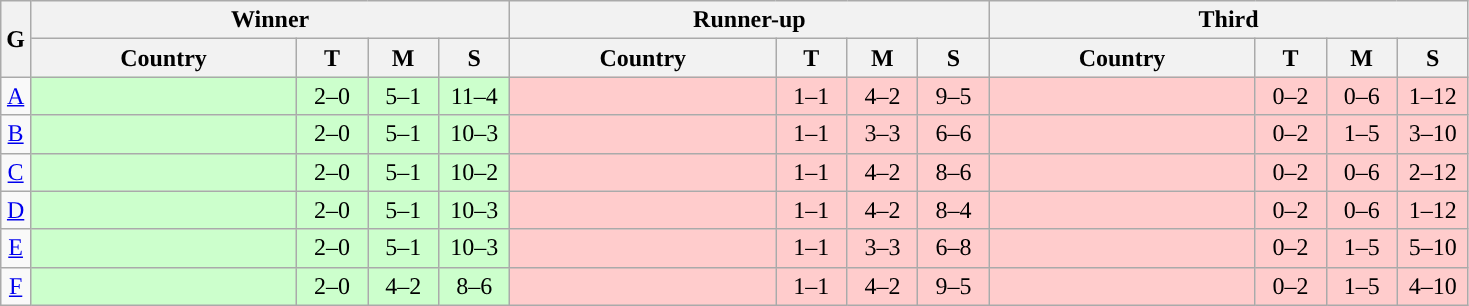<table class="wikitable nowrap" style=text-align:center>
<tr>
<th rowspan=2>G</th>
<th colspan=4>Winner</th>
<th colspan=4>Runner-up</th>
<th colspan=4>Third</th>
</tr>
<tr>
<th width=170>Country</th>
<th width=40>T</th>
<th width=40>M</th>
<th width=40>S</th>
<th width=170>Country</th>
<th width=40>T</th>
<th width=40>M</th>
<th width=40>S</th>
<th width=170>Country</th>
<th width=40>T</th>
<th width=40>M</th>
<th width=40>S</th>
</tr>
<tr>
<td><a href='#'>A</a></td>
<td style=text-align:left;background:#ccffcc><strong></strong> </td>
<td style="background:#ccffcc">2–0</td>
<td style=background:#ccffcc>5–1</td>
<td style=background:#ccffcc>11–4</td>
<td style=text-align:left;background:#ffcccc> </td>
<td style=background:#ffcccc>1–1</td>
<td style=background:#ffcccc>4–2</td>
<td style=background:#ffcccc>9–5</td>
<td style=text-align:left;background:#ffcccc></td>
<td style=background:#ffcccc>0–2</td>
<td style=background:#ffcccc>0–6</td>
<td style=background:#ffcccc>1–12</td>
</tr>
<tr>
<td><a href='#'>B</a></td>
<td style=text-align:left;background:#ccffcc><strong></strong></td>
<td style="background:#ccffcc">2–0</td>
<td style=background:#ccffcc>5–1</td>
<td style=background:#ccffcc>10–3</td>
<td style=text-align:left;background:#ffcccc> </td>
<td style="background: #ffcccc">1–1</td>
<td style="background: #ffcccc">3–3</td>
<td style="background: #ffcccc">6–6</td>
<td style=text-align:left;background:#ffcccc></td>
<td style="background: #ffcccc">0–2</td>
<td style="background: #ffcccc">1–5</td>
<td style="background: #ffcccc">3–10</td>
</tr>
<tr>
<td><a href='#'>C</a></td>
<td style=text-align:left;background:#ccffcc><strong></strong></td>
<td style="background: #ccffcc">2–0</td>
<td style="background: #ccffcc">5–1</td>
<td style="background: #ccffcc">10–2</td>
<td style=text-align:left;background:#ffcccc> </td>
<td style="background: #ffcccc">1–1</td>
<td style="background: #ffcccc">4–2</td>
<td style="background: #ffcccc">8–6</td>
<td style=text-align:left;background:#ffcccc></td>
<td style="background: #ffcccc">0–2</td>
<td style="background: #ffcccc">0–6</td>
<td style="background: #ffcccc">2–12</td>
</tr>
<tr>
<td><a href='#'>D</a></td>
<td style=text-align:left;background:#ccffcc><strong></strong></td>
<td style="background:#ccffcc">2–0</td>
<td style=background:#ccffcc>5–1</td>
<td style=background:#ccffcc>10–3</td>
<td style=text-align:left;background:#ffcccc> </td>
<td style="background: #ffcccc">1–1</td>
<td style="background: #ffcccc">4–2</td>
<td style="background: #ffcccc">8–4</td>
<td style=text-align:left;background:#ffcccc></td>
<td style="background: #ffcccc">0–2</td>
<td style="background: #ffcccc">0–6</td>
<td style="background: #ffcccc">1–12</td>
</tr>
<tr>
<td><a href='#'>E</a></td>
<td style=text-align:left;background:#ccffcc><strong></strong></td>
<td style="background:#ccffcc">2–0</td>
<td style=background:#ccffcc>5–1</td>
<td style=background:#ccffcc>10–3</td>
<td style=text-align:left;background:#ffcccc> </td>
<td style="background: #ffcccc">1–1</td>
<td style="background: #ffcccc">3–3</td>
<td style="background: #ffcccc">6–8</td>
<td style=text-align:left;background:#ffcccc></td>
<td style="background: #ffcccc">0–2</td>
<td style="background: #ffcccc">1–5</td>
<td style="background: #ffcccc">5–10</td>
</tr>
<tr>
<td><a href='#'>F</a></td>
<td style=text-align:left;background:#ccffcc><strong> </strong></td>
<td style="background:#ccffcc">2–0</td>
<td style=background:#ccffcc>4–2</td>
<td style=background:#ccffcc>8–6</td>
<td style=text-align:left;background:#ffcccc> </td>
<td style="background: #ffcccc">1–1</td>
<td style="background: #ffcccc">4–2</td>
<td style="background: #ffcccc">9–5</td>
<td style=text-align:left;background:#ffcccc></td>
<td style="background: #ffcccc">0–2</td>
<td style="background: #ffcccc">1–5</td>
<td style="background: #ffcccc">4–10</td>
</tr>
</table>
